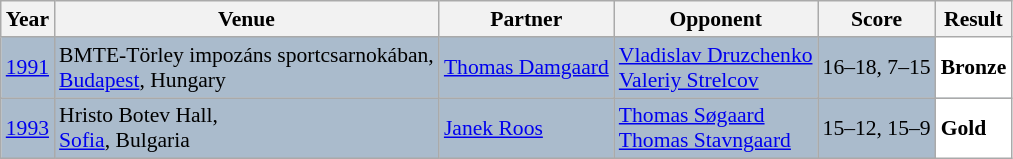<table class="sortable wikitable" style="font-size: 90%;">
<tr>
<th>Year</th>
<th>Venue</th>
<th>Partner</th>
<th>Opponent</th>
<th>Score</th>
<th>Result</th>
</tr>
<tr style="background:#AABBCC">
<td align="center"><a href='#'>1991</a></td>
<td align="left">BMTE-Törley impozáns sportcsarnokában,<br><a href='#'>Budapest</a>, Hungary</td>
<td align="left"> <a href='#'>Thomas Damgaard</a></td>
<td align="left"> <a href='#'>Vladislav Druzchenko</a><br> <a href='#'>Valeriy Strelcov</a></td>
<td align="left">16–18, 7–15</td>
<td style="text-align:left; background:white"> <strong>Bronze</strong></td>
</tr>
<tr style="background:#AABBCC">
<td align="center"><a href='#'>1993</a></td>
<td align="left">Hristo Botev Hall,<br><a href='#'>Sofia</a>, Bulgaria</td>
<td align="left"> <a href='#'>Janek Roos</a></td>
<td align="left"> <a href='#'>Thomas Søgaard</a><br> <a href='#'>Thomas Stavngaard</a></td>
<td align="left">15–12, 15–9</td>
<td style="text-align:left; background:white"> <strong>Gold</strong></td>
</tr>
</table>
